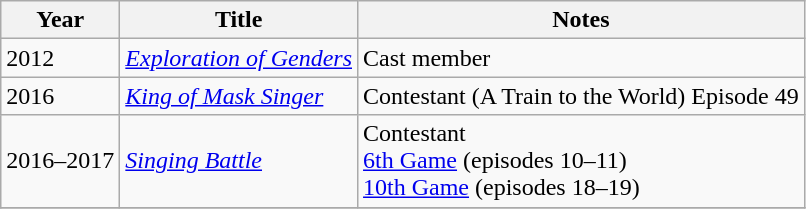<table class="wikitable sortable plainrowheaders">
<tr>
<th scope="col">Year</th>
<th scope="col">Title</th>
<th scope="col">Notes</th>
</tr>
<tr>
<td>2012</td>
<td><em><a href='#'>Exploration of Genders</a></em></td>
<td>Cast member</td>
</tr>
<tr>
<td>2016</td>
<td><em><a href='#'>King of Mask Singer</a></em></td>
<td>Contestant (A Train to the World) Episode 49</td>
</tr>
<tr>
<td>2016–2017</td>
<td><em><a href='#'>Singing Battle</a></em></td>
<td>Contestant <br> <a href='#'>6th Game</a> (episodes 10–11) <br> <a href='#'>10th Game</a> (episodes 18–19)</td>
</tr>
<tr>
</tr>
</table>
